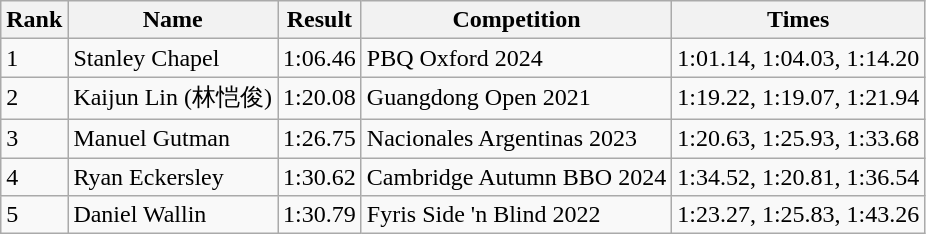<table class="wikitable">
<tr>
<th>Rank</th>
<th>Name</th>
<th>Result</th>
<th>Competition</th>
<th>Times</th>
</tr>
<tr>
<td>1</td>
<td> Stanley Chapel</td>
<td>1:06.46</td>
<td> PBQ Oxford 2024</td>
<td>1:01.14, 1:04.03, 1:14.20</td>
</tr>
<tr>
<td>2</td>
<td> Kaijun Lin (林恺俊)</td>
<td>1:20.08</td>
<td> Guangdong Open 2021</td>
<td>1:19.22, 1:19.07, 1:21.94</td>
</tr>
<tr>
<td>3</td>
<td> Manuel Gutman</td>
<td>1:26.75</td>
<td> Nacionales Argentinas 2023</td>
<td>1:20.63, 1:25.93, 1:33.68</td>
</tr>
<tr>
<td>4</td>
<td> Ryan Eckersley</td>
<td>1:30.62</td>
<td> Cambridge Autumn BBO 2024</td>
<td>1:34.52, 1:20.81, 1:36.54</td>
</tr>
<tr>
<td>5</td>
<td> Daniel Wallin</td>
<td>1:30.79</td>
<td> Fyris Side 'n Blind 2022</td>
<td>1:23.27, 1:25.83, 1:43.26</td>
</tr>
</table>
